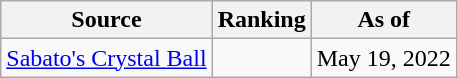<table class="wikitable" style="text-align:center">
<tr>
<th>Source</th>
<th>Ranking</th>
<th>As of</th>
</tr>
<tr>
<td align="left"><a href='#'>Sabato's Crystal Ball</a></td>
<td></td>
<td>May 19, 2022</td>
</tr>
</table>
